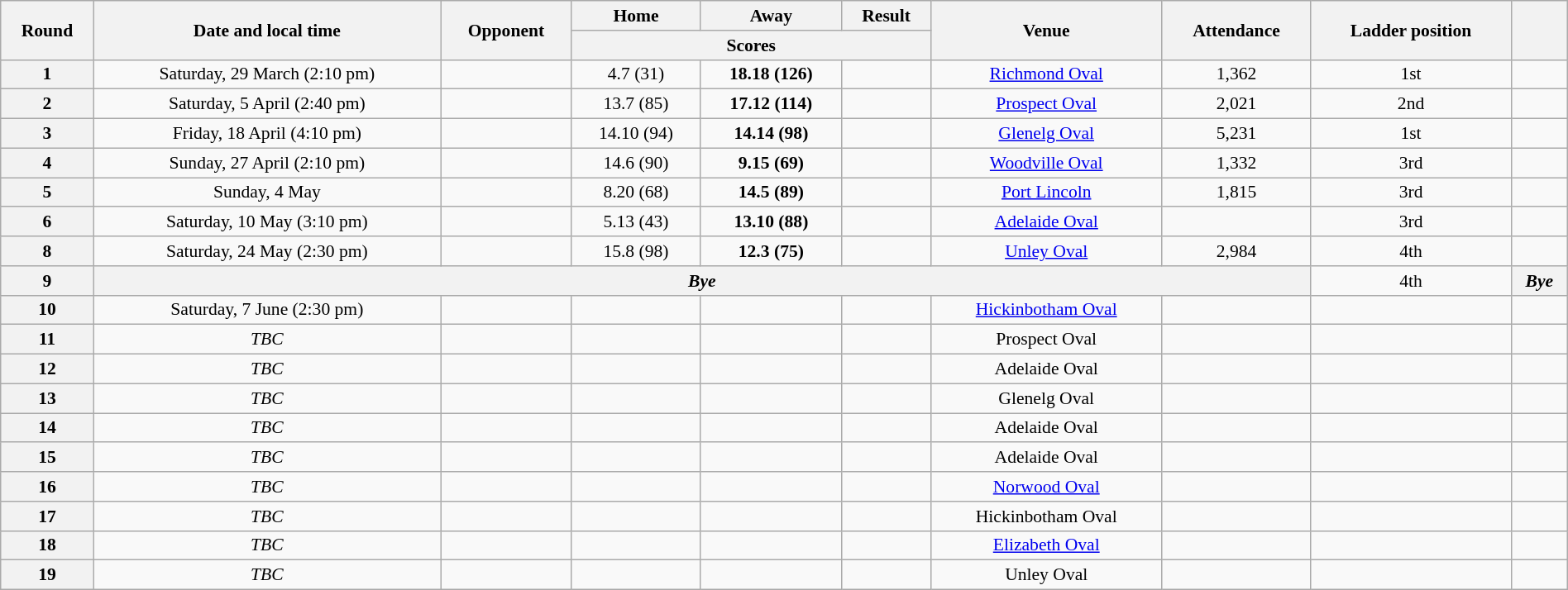<table class="wikitable plainrowheaders" style="font-size:90%; width:100%; text-align:center;">
<tr>
<th rowspan="2" scope="col">Round</th>
<th rowspan="2" scope="col">Date and local time</th>
<th rowspan="2" scope="col">Opponent</th>
<th scope="col">Home</th>
<th scope="col">Away</th>
<th scope="col">Result</th>
<th rowspan="2" scope="col">Venue</th>
<th rowspan="2" scope="col">Attendance</th>
<th rowspan="2" scope="col">Ladder position</th>
<th rowspan="2" class="unsortable" scope="col"></th>
</tr>
<tr>
<th colspan="3" scope="col">Scores</th>
</tr>
<tr>
<th>1</th>
<td>Saturday, 29 March (2:10 pm)</td>
<td></td>
<td>4.7 (31)</td>
<td><strong>18.18 (126)</strong></td>
<td></td>
<td><a href='#'>Richmond Oval</a></td>
<td>1,362</td>
<td>1st </td>
<td></td>
</tr>
<tr>
<th>2</th>
<td>Saturday, 5 April (2:40 pm)</td>
<td></td>
<td>13.7 (85)</td>
<td><strong>17.12 (114)</strong></td>
<td></td>
<td><a href='#'>Prospect Oval</a></td>
<td>2,021</td>
<td>2nd </td>
<td></td>
</tr>
<tr>
<th>3</th>
<td>Friday, 18 April (4:10 pm)</td>
<td></td>
<td>14.10 (94)</td>
<td><strong>14.14 (98)</strong></td>
<td></td>
<td><a href='#'>Glenelg Oval</a></td>
<td>5,231</td>
<td>1st </td>
<td></td>
</tr>
<tr>
<th>4</th>
<td>Sunday, 27 April (2:10 pm)</td>
<td></td>
<td>14.6 (90)</td>
<td><strong>9.15 (69)</strong></td>
<td></td>
<td><a href='#'>Woodville Oval</a></td>
<td>1,332</td>
<td>3rd </td>
<td></td>
</tr>
<tr>
<th>5</th>
<td>Sunday, 4 May</td>
<td></td>
<td>8.20 (68)</td>
<td><strong>14.5 (89)</strong></td>
<td></td>
<td><a href='#'>Port Lincoln</a></td>
<td>1,815</td>
<td>3rd </td>
<td></td>
</tr>
<tr>
<th>6</th>
<td>Saturday, 10 May (3:10 pm)</td>
<td></td>
<td>5.13 (43)</td>
<td><strong>13.10 (88)</strong></td>
<td></td>
<td><a href='#'>Adelaide Oval</a></td>
<td></td>
<td>3rd </td>
<td></td>
</tr>
<tr>
<th>8</th>
<td>Saturday, 24 May (2:30 pm)</td>
<td></td>
<td>15.8 (98)</td>
<td><strong>12.3 (75)</strong></td>
<td></td>
<td><a href='#'>Unley Oval</a></td>
<td>2,984</td>
<td>4th </td>
<td></td>
</tr>
<tr>
<th scope="row" style="text-align: center;"><strong>9</strong></th>
<th colspan="7"><span><em>Bye</em></span></th>
<td>4th </td>
<th><span><em>Bye</em></span></th>
</tr>
<tr>
<th>10</th>
<td>Saturday, 7 June (2:30 pm)</td>
<td></td>
<td></td>
<td></td>
<td></td>
<td><a href='#'>Hickinbotham Oval</a></td>
<td></td>
<td></td>
<td></td>
</tr>
<tr>
<th>11</th>
<td><em>TBC</em></td>
<td></td>
<td></td>
<td></td>
<td></td>
<td>Prospect Oval</td>
<td></td>
<td></td>
<td></td>
</tr>
<tr>
<th>12</th>
<td><em>TBC</em></td>
<td></td>
<td></td>
<td></td>
<td></td>
<td>Adelaide Oval</td>
<td></td>
<td></td>
<td></td>
</tr>
<tr>
<th>13</th>
<td><em>TBC</em></td>
<td></td>
<td></td>
<td></td>
<td></td>
<td>Glenelg Oval</td>
<td></td>
<td></td>
<td></td>
</tr>
<tr>
<th>14</th>
<td><em>TBC</em></td>
<td></td>
<td></td>
<td></td>
<td></td>
<td>Adelaide Oval</td>
<td></td>
<td></td>
<td></td>
</tr>
<tr>
<th>15</th>
<td><em>TBC</em></td>
<td></td>
<td></td>
<td></td>
<td></td>
<td>Adelaide Oval</td>
<td></td>
<td></td>
<td></td>
</tr>
<tr>
<th>16</th>
<td><em>TBC</em></td>
<td></td>
<td></td>
<td></td>
<td></td>
<td><a href='#'>Norwood Oval</a></td>
<td></td>
<td></td>
<td></td>
</tr>
<tr>
<th>17</th>
<td><em>TBC</em></td>
<td></td>
<td></td>
<td></td>
<td></td>
<td>Hickinbotham Oval</td>
<td></td>
<td></td>
<td></td>
</tr>
<tr>
<th>18</th>
<td><em>TBC</em></td>
<td></td>
<td></td>
<td></td>
<td></td>
<td><a href='#'>Elizabeth Oval</a></td>
<td></td>
<td></td>
<td></td>
</tr>
<tr>
<th>19</th>
<td><em>TBC</em></td>
<td></td>
<td></td>
<td></td>
<td></td>
<td>Unley Oval</td>
<td></td>
<td></td>
<td></td>
</tr>
</table>
